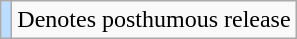<table class="wikitable">
<tr>
<td style="background:#bdf;"></td>
<td>Denotes posthumous release</td>
</tr>
</table>
